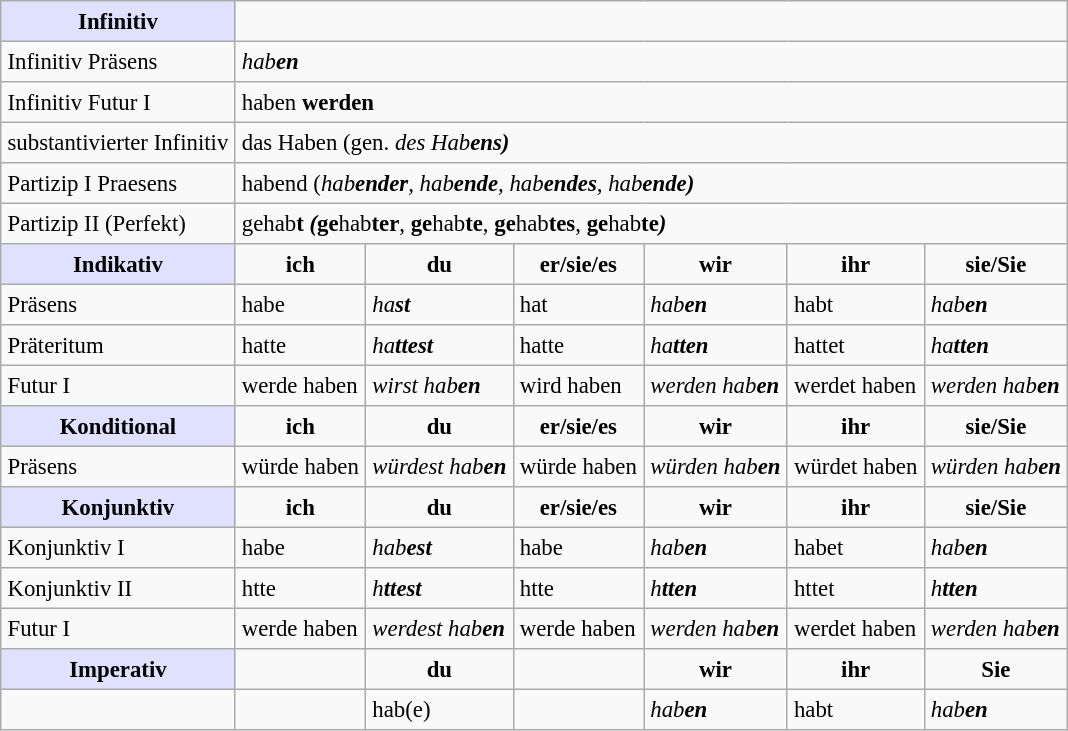<table border="2" cellpadding="4" cellspacing="0" style="margin: 1em 1em 1em 0; background: #f9f9f9; border: 1px #aaa solid; border-collapse: collapse; font-size: 95%;">
<tr>
<th bgcolor="#E0E0FF">Infinitiv</th>
<th colspan="6"></th>
</tr>
<tr>
<td>Infinitiv Präsens</td>
<td colspan="6"><em>hab<strong>en<strong><em></td>
</tr>
<tr>
<td>Infinitiv Futur I</td>
<td colspan="6"></em>hab</strong>en<strong> werden<em></td>
</tr>
<tr>
<td>substantivierter Infinitiv</td>
<td colspan="6"></em>das Hab</strong>en</em></strong> (gen. <em>des Hab<strong>ens<strong><em>)</td>
</tr>
<tr>
<td>Partizip I Praesens</td>
<td colspan="6"></em>hab</strong>end</em></strong> (<em>hab<strong>ender</strong>, hab<strong>ende</strong>, hab<strong>endes</strong>, hab<strong>ende<strong><em>)</td>
</tr>
<tr>
<td>Partizip II (Perfekt)</td>
<td colspan="6"></em></strong>ge</strong>hab<strong>t<strong><em> (</em></strong>ge</strong>hab<strong>ter</strong>, <strong>ge</strong>hab<strong>te</strong>, <strong>ge</strong>hab<strong>tes</strong>, <strong>ge</strong>hab<strong>te<strong><em>)</td>
</tr>
<tr>
<th bgcolor="#E0E0FF">Indikativ</th>
<th></em>ich<em></th>
<th></em>du<em></th>
<th></em>er/sie/es<em></th>
<th></em>wir<em></th>
<th></em>ihr<em></th>
<th></em>sie/Sie<em></th>
</tr>
<tr>
<td>Präsens</td>
<td></em>hab</strong>e</em></strong></td>
<td><em>ha<strong>st<strong><em></td>
<td></em>ha</strong>t</em></strong></td>
<td><em>hab<strong>en<strong><em></td>
<td></em>hab</strong>t</em></strong></td>
<td><em>hab<strong>en<strong><em></td>
</tr>
<tr>
<td>Präteritum</td>
<td></em>ha</strong>tte</em></strong></td>
<td><em>ha<strong>ttest<strong><em></td>
<td></em>ha</strong>tte</em></strong></td>
<td><em>ha<strong>tten<strong><em></td>
<td></em>ha</strong>ttet</em></strong></td>
<td><em>ha<strong>tten<strong><em></td>
</tr>
<tr>
<td>Futur I</td>
<td></em>werde hab</strong>en</em></strong></td>
<td><em>wirst hab<strong>en<strong><em></td>
<td></em>wird hab</strong>en</em></strong></td>
<td><em>werden hab<strong>en<strong><em></td>
<td></em>werdet hab</strong>en</em></strong></td>
<td><em>werden hab<strong>en<strong><em></td>
</tr>
<tr>
<th bgcolor="#E0E0FF">Konditional</th>
<th></em>ich<em></th>
<th></em>du<em></th>
<th></em>er/sie/es<em></th>
<th></em>wir<em></th>
<th></em>ihr<em></th>
<th></em>sie/Sie<em></th>
</tr>
<tr>
<td>Präsens</td>
<td></em>würde hab</strong>en</em></strong></td>
<td><em>würdest hab<strong>en<strong><em></td>
<td></em>würde hab</strong>en</em></strong></td>
<td><em>würden hab<strong>en<strong><em></td>
<td></em>würdet hab</strong>en</em></strong></td>
<td><em>würden hab<strong>en<strong><em></td>
</tr>
<tr>
<th bgcolor="#E0E0FF">Konjunktiv</th>
<th></em>ich<em></th>
<th></em>du<em></th>
<th></em>er/sie/es<em></th>
<th></em>wir<em></th>
<th></em>ihr<em></th>
<th></em>sie/Sie<em></th>
</tr>
<tr>
<td>Konjunktiv I</td>
<td></em>hab</strong>e</em></strong></td>
<td><em>hab<strong>est<strong><em></td>
<td></em>hab</strong>e</em></strong></td>
<td><em>hab<strong>en<strong><em></td>
<td></em>hab</strong>et</em></strong></td>
<td><em>hab<strong>en<strong><em></td>
</tr>
<tr>
<td>Konjunktiv II</td>
<td></em>h</strong>tte</em></strong></td>
<td><em>h<strong>ttest<strong><em></td>
<td></em>h</strong>tte</em></strong></td>
<td><em>h<strong>tten<strong><em></td>
<td></em>h</strong>ttet</em></strong></td>
<td><em>h<strong>tten<strong><em></td>
</tr>
<tr>
<td>Futur I</td>
<td></em>werde hab</strong>en</em></strong></td>
<td><em>werdest hab<strong>en<strong><em></td>
<td></em>werde hab</strong>en</em></strong></td>
<td><em>werden hab<strong>en<strong><em></td>
<td></em>werdet hab</strong>en</em></strong></td>
<td><em>werden hab<strong>en<strong><em></td>
</tr>
<tr>
<th bgcolor="#E0E0FF">Imperativ</th>
<th> </th>
<th></em>du<em></th>
<th> </th>
<th></em>wir<em></th>
<th></em>ihr<em></th>
<th></em>Sie<em></th>
</tr>
<tr>
<td> </td>
<td> </td>
<td></em>hab</strong>(e)</em></strong></td>
<td> </td>
<td><em>hab<strong>en<strong><em></td>
<td></em>hab</strong>t</em></strong></td>
<td><em>hab<strong>en<strong><em></td>
</tr>
</table>
